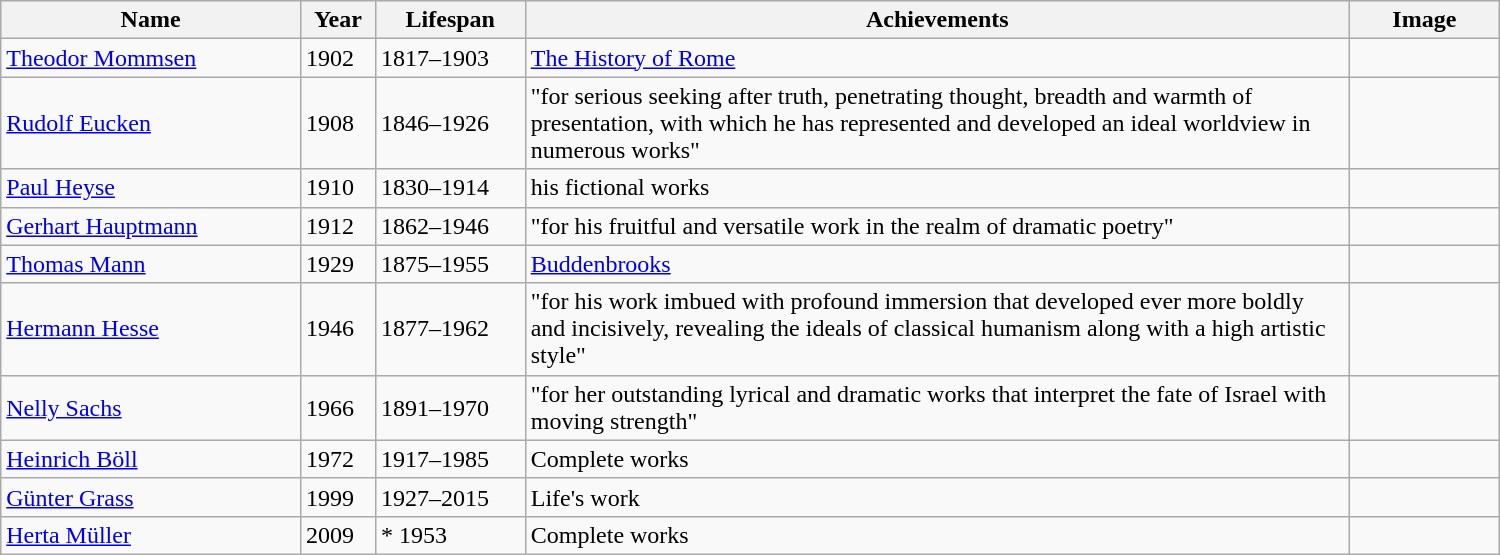<table class="wikitable toptextcells" style="max-width:1000px;">
<tr class="hintergrundfarbe8">
<th width="20%">Name</th>
<th width="5%">Year</th>
<th width="10%">Lifespan</th>
<th width="55%">Achievements</th>
<th width="10%">Image</th>
</tr>
<tr>
<td><a href='#'>Theodor Mommsen</a></td>
<td>1902</td>
<td>1817–1903</td>
<td><a href='#'>The History of Rome</a></td>
<td></td>
</tr>
<tr>
<td><a href='#'>Rudolf Eucken</a></td>
<td>1908</td>
<td>1846–1926</td>
<td>"for serious seeking after truth, penetrating thought, breadth and warmth of presentation, with which he has represented and developed an ideal worldview in numerous works"</td>
<td></td>
</tr>
<tr>
<td><a href='#'>Paul Heyse</a></td>
<td>1910</td>
<td>1830–1914</td>
<td>his fictional works</td>
<td></td>
</tr>
<tr>
<td><a href='#'>Gerhart Hauptmann</a></td>
<td>1912</td>
<td>1862–1946</td>
<td>"for his fruitful and versatile work in the realm of dramatic poetry"</td>
<td></td>
</tr>
<tr>
<td><a href='#'>Thomas Mann</a></td>
<td>1929</td>
<td>1875–1955</td>
<td><a href='#'>Buddenbrooks</a></td>
<td></td>
</tr>
<tr>
<td><a href='#'>Hermann Hesse</a></td>
<td>1946</td>
<td>1877–1962</td>
<td>"for his work imbued with profound immersion that developed ever more boldly and incisively, revealing the ideals of classical humanism along with a high artistic style"</td>
<td></td>
</tr>
<tr>
<td><a href='#'>Nelly Sachs</a></td>
<td>1966</td>
<td>1891–1970</td>
<td>"for her outstanding lyrical and dramatic works that interpret the fate of Israel with moving strength"</td>
<td></td>
</tr>
<tr>
<td><a href='#'>Heinrich Böll</a></td>
<td>1972</td>
<td>1917–1985</td>
<td>Complete works</td>
<td></td>
</tr>
<tr>
<td><a href='#'>Günter Grass</a></td>
<td>1999</td>
<td>1927–2015</td>
<td>Life's work</td>
<td></td>
</tr>
<tr>
<td><a href='#'>Herta Müller</a></td>
<td>2009</td>
<td>* 1953</td>
<td>Complete works</td>
<td></td>
</tr>
</table>
